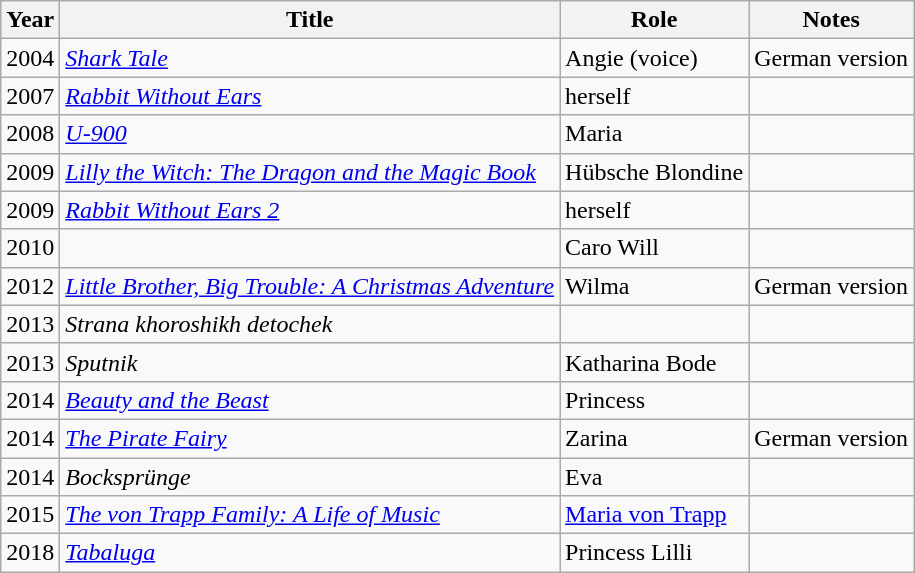<table class="wikitable sortable">
<tr>
<th>Year</th>
<th>Title</th>
<th>Role</th>
<th class="unsortable">Notes</th>
</tr>
<tr>
<td>2004</td>
<td><em><a href='#'>Shark Tale</a></em></td>
<td>Angie (voice)</td>
<td>German version</td>
</tr>
<tr>
<td>2007</td>
<td><em><a href='#'>Rabbit Without Ears</a></em></td>
<td>herself</td>
<td></td>
</tr>
<tr>
<td>2008</td>
<td><em><a href='#'>U-900</a></em></td>
<td>Maria</td>
<td></td>
</tr>
<tr>
<td>2009</td>
<td><em><a href='#'>Lilly the Witch: The Dragon and the Magic Book</a></em></td>
<td>Hübsche Blondine</td>
<td></td>
</tr>
<tr>
<td>2009</td>
<td><em><a href='#'>Rabbit Without Ears 2</a></em></td>
<td>herself</td>
<td></td>
</tr>
<tr>
<td>2010</td>
<td><em></em></td>
<td>Caro Will</td>
<td></td>
</tr>
<tr>
<td>2012</td>
<td><em><a href='#'>Little Brother, Big Trouble: A Christmas Adventure</a></em></td>
<td>Wilma</td>
<td>German version</td>
</tr>
<tr>
<td>2013</td>
<td><em>Strana khoroshikh detochek</em></td>
<td></td>
<td></td>
</tr>
<tr>
<td>2013</td>
<td><em>Sputnik</em></td>
<td>Katharina Bode</td>
<td></td>
</tr>
<tr>
<td>2014</td>
<td><em><a href='#'>Beauty and the Beast</a></em></td>
<td>Princess</td>
<td></td>
</tr>
<tr>
<td>2014</td>
<td><em><a href='#'>The Pirate Fairy</a></em></td>
<td>Zarina</td>
<td>German version</td>
</tr>
<tr>
<td>2014</td>
<td><em>Bocksprünge</em></td>
<td>Eva</td>
<td></td>
</tr>
<tr>
<td>2015</td>
<td><em><a href='#'>The von Trapp Family: A Life of Music</a></em></td>
<td><a href='#'>Maria von Trapp</a></td>
<td></td>
</tr>
<tr>
<td>2018</td>
<td><em><a href='#'>Tabaluga</a></em></td>
<td>Princess Lilli</td>
<td></td>
</tr>
</table>
